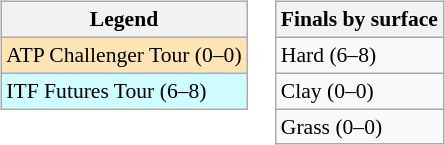<table>
<tr valign=top>
<td><br><table class=wikitable style=font-size:90%>
<tr>
<th>Legend</th>
</tr>
<tr bgcolor=moccasin>
<td>ATP Challenger Tour (0–0)</td>
</tr>
<tr bgcolor=cffcff>
<td>ITF Futures Tour (6–8)</td>
</tr>
</table>
</td>
<td><br><table class=wikitable style=font-size:90%>
<tr>
<th>Finals by surface</th>
</tr>
<tr>
<td>Hard (6–8)</td>
</tr>
<tr>
<td>Clay (0–0)</td>
</tr>
<tr>
<td>Grass (0–0)</td>
</tr>
</table>
</td>
</tr>
</table>
